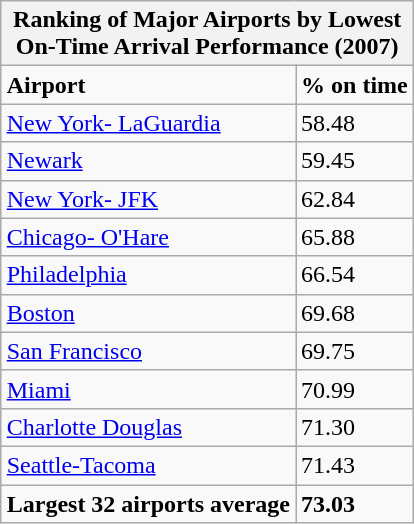<table class="wikitable" align="right">
<tr>
<th colspan=2>Ranking of Major Airports by Lowest <br>On-Time Arrival Performance (2007)</th>
</tr>
<tr>
<td><strong>Airport</strong></td>
<td><strong>% on time</strong></td>
</tr>
<tr>
<td><a href='#'>New York- LaGuardia</a></td>
<td>58.48</td>
</tr>
<tr>
<td><a href='#'>Newark</a></td>
<td>59.45</td>
</tr>
<tr>
<td><a href='#'>New York- JFK</a></td>
<td>62.84</td>
</tr>
<tr>
<td><a href='#'>Chicago- O'Hare</a></td>
<td>65.88</td>
</tr>
<tr>
<td><a href='#'>Philadelphia</a></td>
<td>66.54</td>
</tr>
<tr>
<td><a href='#'>Boston</a></td>
<td>69.68</td>
</tr>
<tr>
<td><a href='#'>San Francisco</a></td>
<td>69.75</td>
</tr>
<tr>
<td><a href='#'>Miami</a></td>
<td>70.99</td>
</tr>
<tr>
<td><a href='#'>Charlotte Douglas</a></td>
<td>71.30</td>
</tr>
<tr>
<td><a href='#'>Seattle-Tacoma</a></td>
<td>71.43</td>
</tr>
<tr>
<td><strong>Largest 32 airports average</strong></td>
<td><strong>73.03</strong></td>
</tr>
</table>
